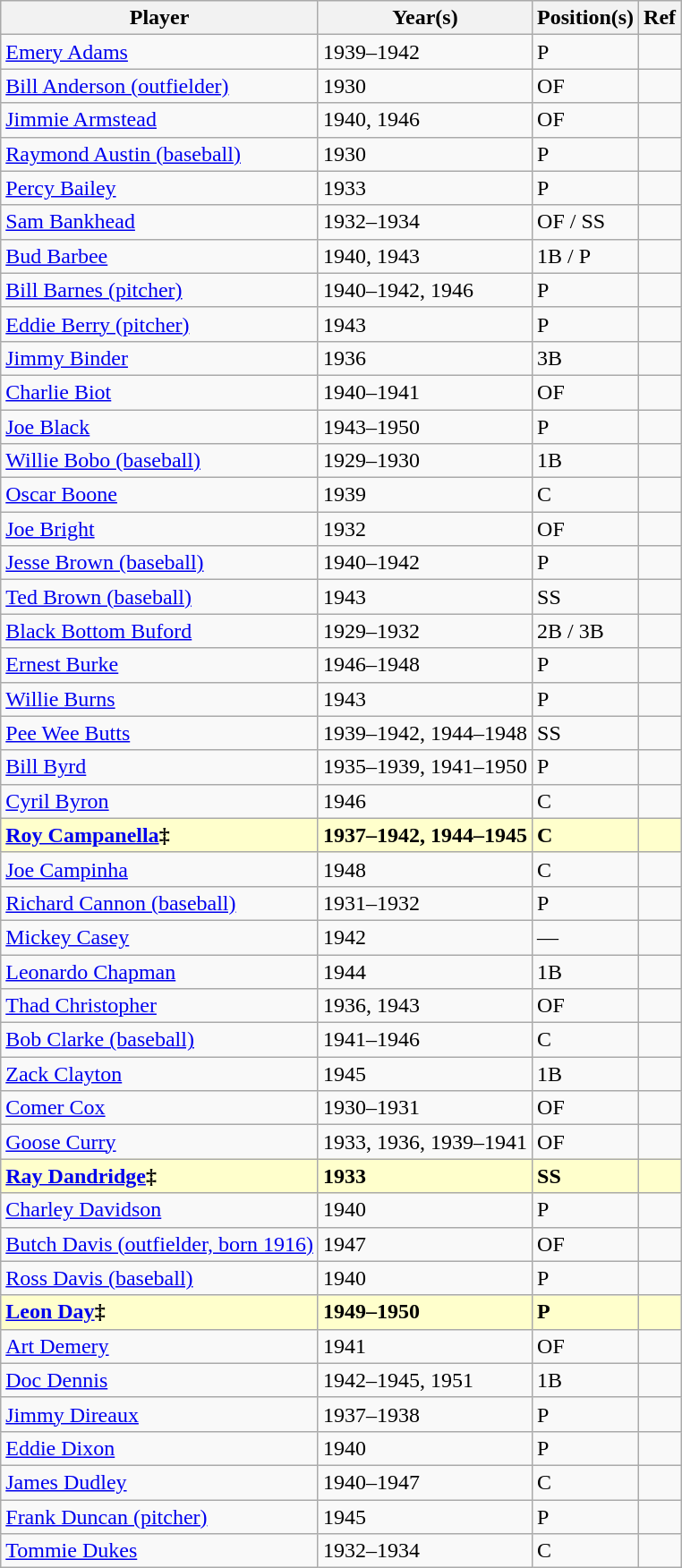<table class="wikitable">
<tr>
<th>Player</th>
<th>Year(s)</th>
<th>Position(s)</th>
<th>Ref</th>
</tr>
<tr>
<td><a href='#'>Emery Adams</a></td>
<td>1939–1942</td>
<td>P</td>
<td></td>
</tr>
<tr>
<td><a href='#'>Bill Anderson (outfielder)</a></td>
<td>1930</td>
<td>OF</td>
<td></td>
</tr>
<tr>
<td><a href='#'>Jimmie Armstead</a></td>
<td>1940, 1946</td>
<td>OF</td>
<td></td>
</tr>
<tr>
<td><a href='#'>Raymond Austin (baseball)</a></td>
<td>1930</td>
<td>P</td>
<td></td>
</tr>
<tr>
<td><a href='#'>Percy Bailey</a></td>
<td>1933</td>
<td>P</td>
<td></td>
</tr>
<tr>
<td><a href='#'>Sam Bankhead</a></td>
<td>1932–1934</td>
<td>OF / SS</td>
<td></td>
</tr>
<tr>
<td><a href='#'>Bud Barbee</a></td>
<td>1940, 1943</td>
<td>1B / P</td>
<td></td>
</tr>
<tr>
<td><a href='#'>Bill Barnes (pitcher)</a></td>
<td>1940–1942, 1946</td>
<td>P</td>
<td></td>
</tr>
<tr>
<td><a href='#'>Eddie Berry (pitcher)</a></td>
<td>1943</td>
<td>P</td>
<td></td>
</tr>
<tr>
<td><a href='#'>Jimmy Binder</a></td>
<td>1936</td>
<td>3B</td>
<td></td>
</tr>
<tr>
<td><a href='#'>Charlie Biot</a></td>
<td>1940–1941</td>
<td>OF</td>
<td></td>
</tr>
<tr>
<td><a href='#'>Joe Black</a></td>
<td>1943–1950</td>
<td>P</td>
<td></td>
</tr>
<tr>
<td><a href='#'>Willie Bobo (baseball)</a></td>
<td>1929–1930</td>
<td>1B</td>
<td></td>
</tr>
<tr>
<td><a href='#'>Oscar Boone</a></td>
<td>1939</td>
<td>C</td>
<td></td>
</tr>
<tr>
<td><a href='#'>Joe Bright</a></td>
<td>1932</td>
<td>OF</td>
<td></td>
</tr>
<tr>
<td><a href='#'>Jesse Brown (baseball)</a></td>
<td>1940–1942</td>
<td>P</td>
<td></td>
</tr>
<tr>
<td><a href='#'>Ted Brown (baseball)</a></td>
<td>1943</td>
<td>SS</td>
<td></td>
</tr>
<tr>
<td><a href='#'>Black Bottom Buford</a></td>
<td>1929–1932</td>
<td>2B / 3B</td>
<td></td>
</tr>
<tr>
<td><a href='#'>Ernest Burke</a></td>
<td>1946–1948</td>
<td>P</td>
<td></td>
</tr>
<tr>
<td><a href='#'>Willie Burns</a></td>
<td>1943</td>
<td>P</td>
<td></td>
</tr>
<tr>
<td><a href='#'>Pee Wee Butts</a></td>
<td>1939–1942, 1944–1948</td>
<td>SS</td>
<td></td>
</tr>
<tr>
<td><a href='#'>Bill Byrd</a></td>
<td>1935–1939, 1941–1950</td>
<td>P</td>
<td></td>
</tr>
<tr>
<td><a href='#'>Cyril Byron</a></td>
<td>1946</td>
<td>C</td>
<td></td>
</tr>
<tr style="background:#FFFFCC;">
<td><strong><a href='#'>Roy Campanella</a>‡</strong></td>
<td><strong>1937–1942, 1944–1945</strong></td>
<td><strong>C</strong></td>
<td><strong></strong></td>
</tr>
<tr>
<td><a href='#'>Joe Campinha</a></td>
<td>1948</td>
<td>C</td>
<td></td>
</tr>
<tr>
<td><a href='#'>Richard Cannon (baseball)</a></td>
<td>1931–1932</td>
<td>P</td>
<td></td>
</tr>
<tr>
<td><a href='#'>Mickey Casey</a></td>
<td>1942</td>
<td>—</td>
<td></td>
</tr>
<tr>
<td><a href='#'>Leonardo Chapman</a></td>
<td>1944</td>
<td>1B</td>
<td></td>
</tr>
<tr>
<td><a href='#'>Thad Christopher</a></td>
<td>1936, 1943</td>
<td>OF</td>
<td></td>
</tr>
<tr>
<td><a href='#'>Bob Clarke (baseball)</a></td>
<td>1941–1946</td>
<td>C</td>
<td></td>
</tr>
<tr>
<td><a href='#'>Zack Clayton</a></td>
<td>1945</td>
<td>1B</td>
<td></td>
</tr>
<tr>
<td><a href='#'>Comer Cox</a></td>
<td>1930–1931</td>
<td>OF</td>
<td></td>
</tr>
<tr>
<td><a href='#'>Goose Curry</a></td>
<td>1933, 1936, 1939–1941</td>
<td>OF</td>
<td></td>
</tr>
<tr style="background:#FFFFCC;">
<td><strong><a href='#'>Ray Dandridge</a>‡</strong></td>
<td><strong>1933</strong></td>
<td><strong>SS</strong></td>
<td><strong></strong></td>
</tr>
<tr>
<td><a href='#'>Charley Davidson</a></td>
<td>1940</td>
<td>P</td>
<td></td>
</tr>
<tr>
<td><a href='#'>Butch Davis (outfielder, born 1916)</a></td>
<td>1947</td>
<td>OF</td>
<td></td>
</tr>
<tr>
<td><a href='#'>Ross Davis (baseball)</a></td>
<td>1940</td>
<td>P</td>
<td></td>
</tr>
<tr style="background:#FFFFCC;">
<td><strong><a href='#'>Leon Day</a>‡</strong></td>
<td><strong>1949–1950</strong></td>
<td><strong>P</strong></td>
<td><strong></strong></td>
</tr>
<tr>
<td><a href='#'>Art Demery</a></td>
<td>1941</td>
<td>OF</td>
<td></td>
</tr>
<tr>
<td><a href='#'>Doc Dennis</a></td>
<td>1942–1945, 1951</td>
<td>1B</td>
<td></td>
</tr>
<tr>
<td><a href='#'>Jimmy Direaux</a></td>
<td>1937–1938</td>
<td>P</td>
<td></td>
</tr>
<tr>
<td><a href='#'>Eddie Dixon</a></td>
<td>1940</td>
<td>P</td>
<td></td>
</tr>
<tr>
<td><a href='#'>James Dudley</a></td>
<td>1940–1947</td>
<td>C</td>
<td></td>
</tr>
<tr>
<td><a href='#'>Frank Duncan (pitcher)</a></td>
<td>1945</td>
<td>P</td>
<td></td>
</tr>
<tr>
<td><a href='#'>Tommie Dukes</a></td>
<td>1932–1934</td>
<td>C</td>
<td></td>
</tr>
</table>
